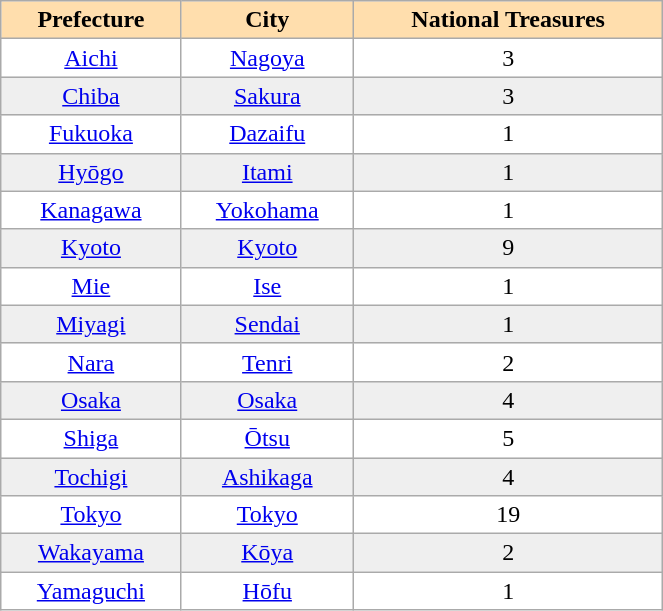<table class="wikitable" style="width:35%; text-align:center; background:#fff; float:left;">
<tr>
<th style="text-align:center; background:#ffdead;">Prefecture</th>
<th style="text-align:center; background:#ffdead;">City</th>
<th style="text-align:center; background:#ffdead;">National Treasures</th>
</tr>
<tr>
<td><a href='#'>Aichi</a></td>
<td><a href='#'>Nagoya</a></td>
<td>3</td>
</tr>
<tr>
<td style="background:#efefef;"><a href='#'>Chiba</a></td>
<td style="background:#efefef;"><a href='#'>Sakura</a></td>
<td style="background:#efefef;">3</td>
</tr>
<tr>
<td><a href='#'>Fukuoka</a></td>
<td><a href='#'>Dazaifu</a></td>
<td>1</td>
</tr>
<tr>
<td style="background:#efefef;"><a href='#'>Hyōgo</a></td>
<td style="background:#efefef;"><a href='#'>Itami</a></td>
<td style="background:#efefef;">1</td>
</tr>
<tr>
<td><a href='#'>Kanagawa</a></td>
<td><a href='#'>Yokohama</a></td>
<td>1</td>
</tr>
<tr>
<td style="background:#efefef;"><a href='#'>Kyoto</a></td>
<td style="background:#efefef;"><a href='#'>Kyoto</a></td>
<td style="background:#efefef;">9</td>
</tr>
<tr>
<td><a href='#'>Mie</a></td>
<td><a href='#'>Ise</a></td>
<td>1</td>
</tr>
<tr>
<td style="background:#efefef;"><a href='#'>Miyagi</a></td>
<td style="background:#efefef;"><a href='#'>Sendai</a></td>
<td style="background:#efefef;">1</td>
</tr>
<tr>
<td><a href='#'>Nara</a></td>
<td><a href='#'>Tenri</a></td>
<td>2</td>
</tr>
<tr>
<td style="background:#efefef;"><a href='#'>Osaka</a></td>
<td style="background:#efefef;"><a href='#'>Osaka</a></td>
<td style="background:#efefef;">4</td>
</tr>
<tr>
<td><a href='#'>Shiga</a></td>
<td><a href='#'>Ōtsu</a></td>
<td>5</td>
</tr>
<tr>
<td style="background:#efefef;"><a href='#'>Tochigi</a></td>
<td style="background:#efefef;"><a href='#'>Ashikaga</a></td>
<td style="background:#efefef;">4</td>
</tr>
<tr>
<td><a href='#'>Tokyo</a></td>
<td><a href='#'>Tokyo</a></td>
<td>19</td>
</tr>
<tr>
<td style="background:#efefef;"><a href='#'>Wakayama</a></td>
<td style="background:#efefef;"><a href='#'>Kōya</a></td>
<td style="background:#efefef;">2</td>
</tr>
<tr>
<td><a href='#'>Yamaguchi</a></td>
<td><a href='#'>Hōfu</a></td>
<td>1</td>
</tr>
</table>
